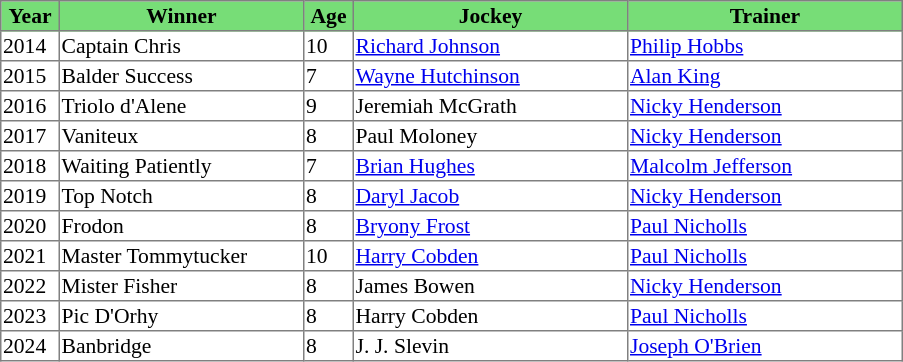<table class = "sortable" | border="1" style="border-collapse: collapse; font-size:90%">
<tr bgcolor="#77dd77" align="center">
<th style="width:36px"><strong>Year</strong></th>
<th style="width:160px"><strong>Winner</strong></th>
<th style="width:30px"><strong>Age</strong></th>
<th style="width:180px"><strong>Jockey</strong></th>
<th style="width:180px"><strong>Trainer</strong></th>
</tr>
<tr>
<td>2014</td>
<td>Captain Chris</td>
<td>10</td>
<td><a href='#'>Richard Johnson</a></td>
<td><a href='#'>Philip Hobbs</a></td>
</tr>
<tr>
<td>2015</td>
<td>Balder Success</td>
<td>7</td>
<td><a href='#'>Wayne Hutchinson</a></td>
<td><a href='#'>Alan King</a></td>
</tr>
<tr>
<td>2016</td>
<td>Triolo d'Alene</td>
<td>9</td>
<td>Jeremiah McGrath</td>
<td><a href='#'>Nicky Henderson</a></td>
</tr>
<tr>
<td>2017</td>
<td>Vaniteux</td>
<td>8</td>
<td>Paul Moloney</td>
<td><a href='#'>Nicky Henderson</a></td>
</tr>
<tr>
<td>2018</td>
<td>Waiting Patiently</td>
<td>7</td>
<td><a href='#'>Brian Hughes</a></td>
<td><a href='#'>Malcolm Jefferson</a></td>
</tr>
<tr>
<td>2019</td>
<td>Top Notch</td>
<td>8</td>
<td><a href='#'>Daryl Jacob</a></td>
<td><a href='#'>Nicky Henderson</a></td>
</tr>
<tr>
<td>2020</td>
<td>Frodon</td>
<td>8</td>
<td><a href='#'>Bryony Frost</a></td>
<td><a href='#'>Paul Nicholls</a></td>
</tr>
<tr>
<td>2021</td>
<td>Master Tommytucker</td>
<td>10</td>
<td><a href='#'>Harry Cobden</a></td>
<td><a href='#'>Paul Nicholls</a></td>
</tr>
<tr>
<td>2022</td>
<td>Mister Fisher</td>
<td>8</td>
<td>James Bowen</td>
<td><a href='#'>Nicky Henderson</a></td>
</tr>
<tr>
<td>2023</td>
<td>Pic D'Orhy</td>
<td>8</td>
<td>Harry Cobden</td>
<td><a href='#'>Paul Nicholls</a></td>
</tr>
<tr>
<td>2024</td>
<td>Banbridge</td>
<td>8</td>
<td>J. J. Slevin</td>
<td><a href='#'>Joseph O'Brien</a></td>
</tr>
</table>
